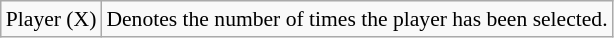<table class="wikitable" style="font-size:90%;">
<tr>
<td>Player (X)</td>
<td>Denotes the number of times the player has been selected.</td>
</tr>
</table>
